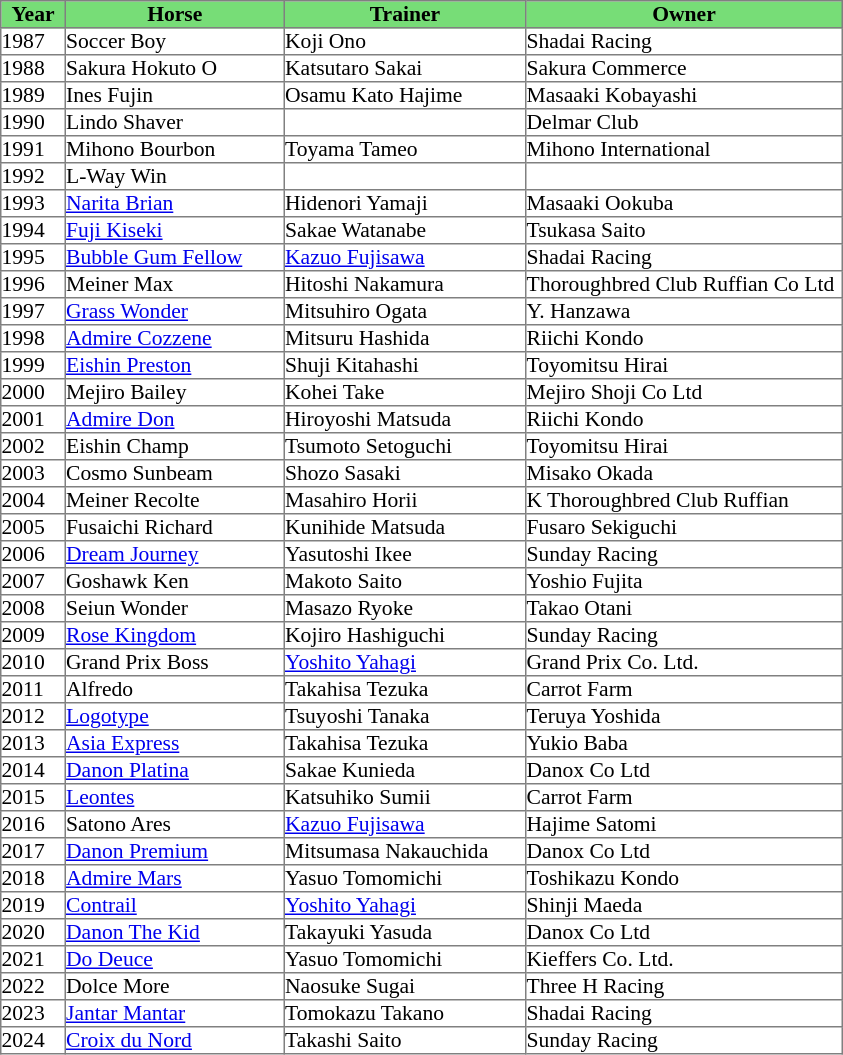<table class = "sortable" | border="1" cellpadding="0" style="border-collapse: collapse; font-size:90%">
<tr bgcolor="#77dd77" align="center">
<th width="42px"><strong>Year</strong><br></th>
<th width="145px"><strong>Horse</strong><br></th>
<th width="160px"><strong>Trainer</strong><br></th>
<th width="210px"><strong>Owner</strong><br></th>
</tr>
<tr>
<td>1987</td>
<td>Soccer Boy</td>
<td>Koji Ono</td>
<td>Shadai Racing</td>
</tr>
<tr>
<td>1988</td>
<td>Sakura Hokuto O</td>
<td>Katsutaro Sakai</td>
<td>Sakura Commerce</td>
</tr>
<tr>
<td>1989</td>
<td>Ines Fujin</td>
<td>Osamu Kato Hajime</td>
<td>Masaaki Kobayashi</td>
</tr>
<tr>
<td>1990</td>
<td>Lindo Shaver</td>
<td></td>
<td>Delmar Club</td>
</tr>
<tr>
<td>1991</td>
<td>Mihono Bourbon</td>
<td>Toyama Tameo</td>
<td>Mihono International</td>
</tr>
<tr>
<td>1992</td>
<td>L-Way Win</td>
<td></td>
<td></td>
</tr>
<tr>
<td>1993</td>
<td><a href='#'>Narita Brian</a></td>
<td>Hidenori Yamaji</td>
<td>Masaaki Ookuba</td>
</tr>
<tr>
<td>1994</td>
<td><a href='#'>Fuji Kiseki</a></td>
<td>Sakae Watanabe</td>
<td>Tsukasa Saito</td>
</tr>
<tr>
<td>1995</td>
<td><a href='#'>Bubble Gum Fellow</a></td>
<td><a href='#'>Kazuo Fujisawa</a></td>
<td>Shadai Racing</td>
</tr>
<tr>
<td>1996</td>
<td>Meiner Max</td>
<td>Hitoshi Nakamura</td>
<td>Thoroughbred Club Ruffian Co Ltd</td>
</tr>
<tr>
<td>1997</td>
<td><a href='#'>Grass Wonder</a></td>
<td>Mitsuhiro Ogata</td>
<td>Y. Hanzawa</td>
</tr>
<tr>
<td>1998</td>
<td><a href='#'>Admire Cozzene</a></td>
<td>Mitsuru Hashida</td>
<td>Riichi Kondo</td>
</tr>
<tr>
<td>1999</td>
<td><a href='#'>Eishin Preston</a></td>
<td>Shuji Kitahashi</td>
<td>Toyomitsu Hirai</td>
</tr>
<tr>
<td>2000</td>
<td>Mejiro Bailey</td>
<td>Kohei Take</td>
<td>Mejiro Shoji Co Ltd</td>
</tr>
<tr>
<td>2001</td>
<td><a href='#'>Admire Don</a></td>
<td>Hiroyoshi Matsuda</td>
<td>Riichi Kondo</td>
</tr>
<tr>
<td>2002</td>
<td>Eishin Champ</td>
<td>Tsumoto Setoguchi</td>
<td>Toyomitsu Hirai</td>
</tr>
<tr>
<td>2003</td>
<td>Cosmo Sunbeam</td>
<td>Shozo Sasaki</td>
<td>Misako Okada</td>
</tr>
<tr>
<td>2004</td>
<td>Meiner Recolte</td>
<td>Masahiro Horii</td>
<td>K Thoroughbred Club Ruffian</td>
</tr>
<tr>
<td>2005</td>
<td>Fusaichi Richard</td>
<td>Kunihide Matsuda</td>
<td>Fusaro Sekiguchi</td>
</tr>
<tr>
<td>2006</td>
<td><a href='#'>Dream Journey</a></td>
<td>Yasutoshi Ikee</td>
<td>Sunday Racing</td>
</tr>
<tr>
<td>2007</td>
<td>Goshawk Ken</td>
<td>Makoto Saito</td>
<td>Yoshio Fujita</td>
</tr>
<tr>
<td>2008</td>
<td>Seiun Wonder</td>
<td>Masazo Ryoke</td>
<td>Takao Otani</td>
</tr>
<tr>
<td>2009</td>
<td><a href='#'>Rose Kingdom</a></td>
<td>Kojiro Hashiguchi</td>
<td>Sunday Racing</td>
</tr>
<tr>
<td>2010</td>
<td>Grand Prix Boss</td>
<td><a href='#'>Yoshito Yahagi</a></td>
<td>Grand Prix Co. Ltd.</td>
</tr>
<tr>
<td>2011</td>
<td>Alfredo</td>
<td>Takahisa Tezuka</td>
<td>Carrot Farm</td>
</tr>
<tr>
<td>2012</td>
<td><a href='#'>Logotype</a></td>
<td>Tsuyoshi Tanaka</td>
<td>Teruya Yoshida</td>
</tr>
<tr>
<td>2013</td>
<td><a href='#'>Asia Express</a></td>
<td>Takahisa Tezuka</td>
<td>Yukio Baba</td>
</tr>
<tr>
<td>2014</td>
<td><a href='#'>Danon Platina</a></td>
<td>Sakae Kunieda</td>
<td>Danox Co Ltd</td>
</tr>
<tr>
<td>2015</td>
<td><a href='#'>Leontes</a></td>
<td>Katsuhiko Sumii</td>
<td>Carrot Farm</td>
</tr>
<tr>
<td>2016</td>
<td>Satono Ares</td>
<td><a href='#'>Kazuo Fujisawa</a></td>
<td>Hajime Satomi</td>
</tr>
<tr>
<td>2017</td>
<td><a href='#'>Danon Premium</a></td>
<td>Mitsumasa Nakauchida</td>
<td>Danox Co Ltd</td>
</tr>
<tr>
<td>2018</td>
<td><a href='#'>Admire Mars</a></td>
<td>Yasuo Tomomichi</td>
<td>Toshikazu Kondo</td>
</tr>
<tr>
<td>2019</td>
<td><a href='#'>Contrail</a></td>
<td><a href='#'>Yoshito Yahagi</a></td>
<td>Shinji Maeda</td>
</tr>
<tr>
<td>2020</td>
<td><a href='#'>Danon The Kid</a></td>
<td>Takayuki Yasuda</td>
<td>Danox Co Ltd</td>
</tr>
<tr>
<td>2021</td>
<td><a href='#'>Do Deuce</a></td>
<td>Yasuo Tomomichi</td>
<td>Kieffers Co. Ltd.</td>
</tr>
<tr>
<td>2022</td>
<td>Dolce More</td>
<td>Naosuke Sugai</td>
<td>Three H Racing</td>
</tr>
<tr>
<td>2023</td>
<td><a href='#'>Jantar Mantar</a></td>
<td>Tomokazu Takano</td>
<td>Shadai Racing</td>
</tr>
<tr>
<td>2024</td>
<td><a href='#'>Croix du Nord</a></td>
<td>Takashi Saito</td>
<td>Sunday Racing</td>
</tr>
</table>
